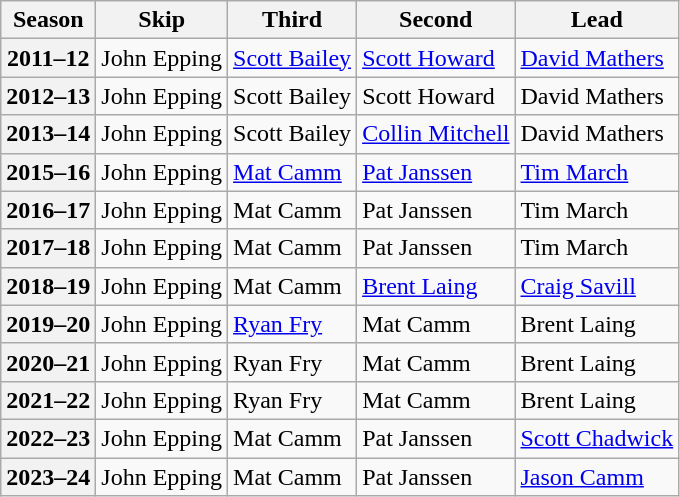<table class="wikitable">
<tr>
<th scope="col">Season</th>
<th scope="col">Skip</th>
<th scope="col">Third</th>
<th scope="col">Second</th>
<th scope="col">Lead</th>
</tr>
<tr>
<th scope="row">2011–12</th>
<td>John Epping</td>
<td><a href='#'>Scott Bailey</a></td>
<td><a href='#'>Scott Howard</a></td>
<td><a href='#'>David Mathers</a></td>
</tr>
<tr>
<th scope="row">2012–13</th>
<td>John Epping</td>
<td>Scott Bailey</td>
<td>Scott Howard</td>
<td>David Mathers</td>
</tr>
<tr>
<th>2013–14</th>
<td>John Epping</td>
<td>Scott Bailey</td>
<td><a href='#'>Collin Mitchell</a></td>
<td>David Mathers</td>
</tr>
<tr>
<th scope="row">2015–16</th>
<td>John Epping</td>
<td><a href='#'>Mat Camm</a></td>
<td><a href='#'>Pat Janssen</a></td>
<td><a href='#'>Tim March</a></td>
</tr>
<tr>
<th scope="row">2016–17</th>
<td>John Epping</td>
<td>Mat Camm</td>
<td>Pat Janssen</td>
<td>Tim March</td>
</tr>
<tr>
<th scope="row">2017–18</th>
<td>John Epping</td>
<td>Mat Camm</td>
<td>Pat Janssen</td>
<td>Tim March</td>
</tr>
<tr>
<th scope="row">2018–19</th>
<td>John Epping</td>
<td>Mat Camm</td>
<td><a href='#'>Brent Laing</a></td>
<td><a href='#'>Craig Savill</a></td>
</tr>
<tr>
<th scope="row">2019–20</th>
<td>John Epping</td>
<td><a href='#'>Ryan Fry</a></td>
<td>Mat Camm</td>
<td>Brent Laing</td>
</tr>
<tr>
<th scope="row">2020–21</th>
<td>John Epping</td>
<td>Ryan Fry</td>
<td>Mat Camm</td>
<td>Brent Laing</td>
</tr>
<tr>
<th scope="row">2021–22</th>
<td>John Epping</td>
<td>Ryan Fry</td>
<td>Mat Camm</td>
<td>Brent Laing</td>
</tr>
<tr>
<th scope="row">2022–23</th>
<td>John Epping</td>
<td>Mat Camm</td>
<td>Pat Janssen</td>
<td><a href='#'>Scott Chadwick</a></td>
</tr>
<tr>
<th scope="row">2023–24</th>
<td>John Epping</td>
<td>Mat Camm</td>
<td>Pat Janssen</td>
<td><a href='#'>Jason Camm</a></td>
</tr>
</table>
